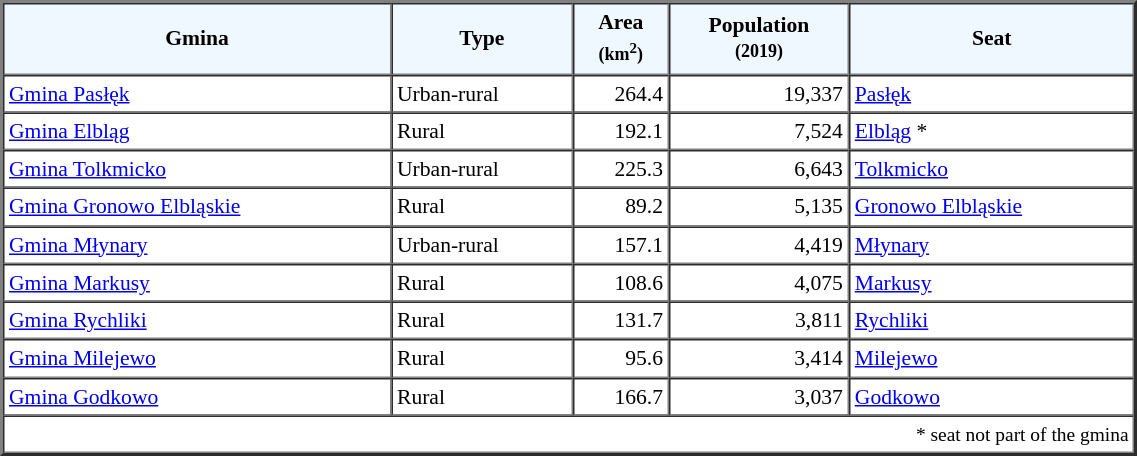<table width="60%" border="2" cellpadding="3" cellspacing="0" style="font-size:90%;line-height:120%;">
<tr bgcolor="F0F8FF">
<td style="text-align:center;"><strong>Gmina</strong></td>
<td style="text-align:center;"><strong>Type</strong></td>
<td style="text-align:center;"><strong>Area<br><small>(km<sup>2</sup>)</small></strong></td>
<td style="text-align:center;"><strong>Population<br><small>(2019)</small></strong></td>
<td style="text-align:center;"><strong>Seat</strong></td>
</tr>
<tr>
<td><a href='#'>Gmina Pasłęk</a></td>
<td>Urban-rural</td>
<td style="text-align:right;">264.4</td>
<td style="text-align:right;">19,337</td>
<td><a href='#'>Pasłęk</a></td>
</tr>
<tr>
<td><a href='#'>Gmina Elbląg</a></td>
<td>Rural</td>
<td style="text-align:right;">192.1</td>
<td style="text-align:right;">7,524</td>
<td><a href='#'>Elbląg</a> *</td>
</tr>
<tr>
<td><a href='#'>Gmina Tolkmicko</a></td>
<td>Urban-rural</td>
<td style="text-align:right;">225.3</td>
<td style="text-align:right;">6,643</td>
<td><a href='#'>Tolkmicko</a></td>
</tr>
<tr>
<td><a href='#'>Gmina Gronowo Elbląskie</a></td>
<td>Rural</td>
<td style="text-align:right;">89.2</td>
<td style="text-align:right;">5,135</td>
<td><a href='#'>Gronowo Elbląskie</a></td>
</tr>
<tr>
<td><a href='#'>Gmina Młynary</a></td>
<td>Urban-rural</td>
<td style="text-align:right;">157.1</td>
<td style="text-align:right;">4,419</td>
<td><a href='#'>Młynary</a></td>
</tr>
<tr>
<td><a href='#'>Gmina Markusy</a></td>
<td>Rural</td>
<td style="text-align:right;">108.6</td>
<td style="text-align:right;">4,075</td>
<td><a href='#'>Markusy</a></td>
</tr>
<tr>
<td><a href='#'>Gmina Rychliki</a></td>
<td>Rural</td>
<td style="text-align:right;">131.7</td>
<td style="text-align:right;">3,811</td>
<td><a href='#'>Rychliki</a></td>
</tr>
<tr>
<td><a href='#'>Gmina Milejewo</a></td>
<td>Rural</td>
<td style="text-align:right;">95.6</td>
<td style="text-align:right;">3,414</td>
<td><a href='#'>Milejewo</a></td>
</tr>
<tr>
<td><a href='#'>Gmina Godkowo</a></td>
<td>Rural</td>
<td style="text-align:right;">166.7</td>
<td style="text-align:right;">3,037</td>
<td><a href='#'>Godkowo</a></td>
</tr>
<tr>
<td colspan=5 style="text-align:right;font-size:90%">* seat not part of the gmina</td>
</tr>
<tr>
</tr>
</table>
